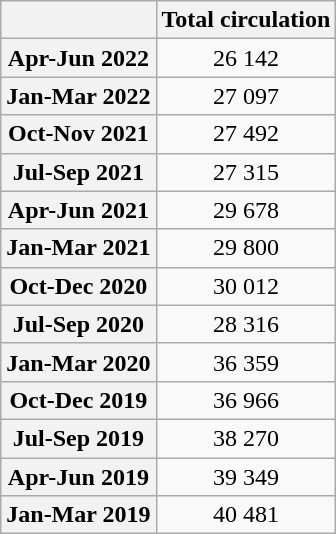<table class="wikitable sortable" style="text-align:center;">
<tr>
<th></th>
<th>Total circulation</th>
</tr>
<tr>
<th scope="row">Apr-Jun 2022</th>
<td>26 142</td>
</tr>
<tr>
<th scope="row">Jan-Mar 2022</th>
<td>27 097</td>
</tr>
<tr>
<th scope="row">Oct-Nov 2021</th>
<td>27 492</td>
</tr>
<tr>
<th scope="row">Jul-Sep 2021</th>
<td>27 315</td>
</tr>
<tr>
<th scope="row">Apr-Jun 2021</th>
<td>29 678</td>
</tr>
<tr>
<th scope="row">Jan-Mar 2021</th>
<td>29 800</td>
</tr>
<tr>
<th scope="row">Oct-Dec 2020</th>
<td>30 012</td>
</tr>
<tr>
<th scope="row">Jul-Sep 2020</th>
<td>28 316</td>
</tr>
<tr>
<th scope="row">Jan-Mar 2020</th>
<td>36 359</td>
</tr>
<tr>
<th scope="row">Oct-Dec 2019</th>
<td>36 966</td>
</tr>
<tr>
<th scope="row">Jul-Sep 2019</th>
<td>38 270</td>
</tr>
<tr>
<th scope="row">Apr-Jun 2019</th>
<td>39 349</td>
</tr>
<tr>
<th scope="row">Jan-Mar 2019</th>
<td>40 481</td>
</tr>
</table>
